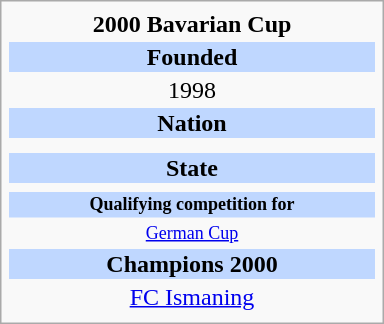<table class="infobox football" style="width: 16em; text-align: center;">
<tr>
<th style="">2000 Bavarian Cup</th>
</tr>
<tr>
<td style="background: #BFD7FF;"><strong>Founded</strong></td>
</tr>
<tr>
<td style="">1998</td>
</tr>
<tr>
<td style="background: #BFD7FF;"><strong>Nation</strong></td>
</tr>
<tr>
<td style=""></td>
</tr>
<tr>
<td style="line-height: 15px;"></td>
</tr>
<tr>
<td style="background: #BFD7FF;"><strong>State</strong></td>
</tr>
<tr>
<td style=""></td>
</tr>
<tr>
<td style="font-size: 12px; background: #BFD7FF;"><strong>Qualifying competition for</strong></td>
</tr>
<tr>
<td style="font-size: 12px;"><a href='#'>German Cup</a></td>
</tr>
<tr>
<td style="background: #BFD7FF;"><strong>Champions 2000</strong></td>
</tr>
<tr>
<td style=""><a href='#'>FC Ismaning</a></td>
</tr>
<tr>
</tr>
</table>
